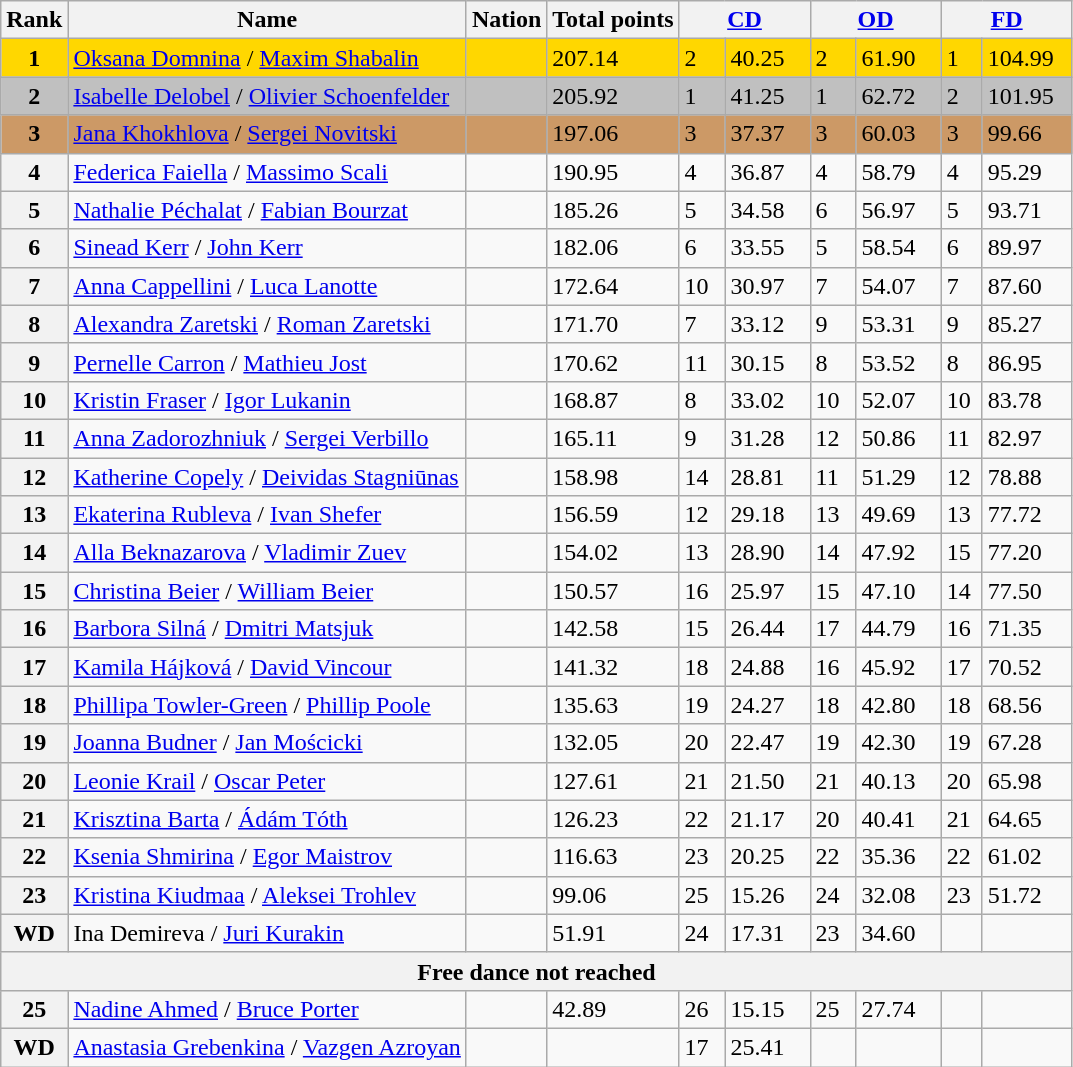<table class="wikitable">
<tr>
<th>Rank</th>
<th>Name</th>
<th>Nation</th>
<th>Total points</th>
<th colspan="2" width="80px"><a href='#'>CD</a></th>
<th colspan="2" width="80px"><a href='#'>OD</a></th>
<th colspan="2" width="80px"><a href='#'>FD</a></th>
</tr>
<tr bgcolor="gold">
<td align="center"><strong>1</strong></td>
<td><a href='#'>Oksana Domnina</a> / <a href='#'>Maxim Shabalin</a></td>
<td></td>
<td>207.14</td>
<td>2</td>
<td>40.25</td>
<td>2</td>
<td>61.90</td>
<td>1</td>
<td>104.99</td>
</tr>
<tr bgcolor="silver">
<td align="center"><strong>2</strong></td>
<td><a href='#'>Isabelle Delobel</a> / <a href='#'>Olivier Schoenfelder</a></td>
<td></td>
<td>205.92</td>
<td>1</td>
<td>41.25</td>
<td>1</td>
<td>62.72</td>
<td>2</td>
<td>101.95</td>
</tr>
<tr bgcolor="cc9966">
<td align="center"><strong>3</strong></td>
<td><a href='#'>Jana Khokhlova</a> / <a href='#'>Sergei Novitski</a></td>
<td></td>
<td>197.06</td>
<td>3</td>
<td>37.37</td>
<td>3</td>
<td>60.03</td>
<td>3</td>
<td>99.66</td>
</tr>
<tr>
<th>4</th>
<td><a href='#'>Federica Faiella</a> / <a href='#'>Massimo Scali</a></td>
<td></td>
<td>190.95</td>
<td>4</td>
<td>36.87</td>
<td>4</td>
<td>58.79</td>
<td>4</td>
<td>95.29</td>
</tr>
<tr>
<th>5</th>
<td><a href='#'>Nathalie Péchalat</a> / <a href='#'>Fabian Bourzat</a></td>
<td></td>
<td>185.26</td>
<td>5</td>
<td>34.58</td>
<td>6</td>
<td>56.97</td>
<td>5</td>
<td>93.71</td>
</tr>
<tr>
<th>6</th>
<td><a href='#'>Sinead Kerr</a> / <a href='#'>John Kerr</a></td>
<td></td>
<td>182.06</td>
<td>6</td>
<td>33.55</td>
<td>5</td>
<td>58.54</td>
<td>6</td>
<td>89.97</td>
</tr>
<tr>
<th>7</th>
<td><a href='#'>Anna Cappellini</a> / <a href='#'>Luca Lanotte</a></td>
<td></td>
<td>172.64</td>
<td>10</td>
<td>30.97</td>
<td>7</td>
<td>54.07</td>
<td>7</td>
<td>87.60</td>
</tr>
<tr>
<th>8</th>
<td><a href='#'>Alexandra Zaretski</a> / <a href='#'>Roman Zaretski</a></td>
<td></td>
<td>171.70</td>
<td>7</td>
<td>33.12</td>
<td>9</td>
<td>53.31</td>
<td>9</td>
<td>85.27</td>
</tr>
<tr>
<th>9</th>
<td><a href='#'>Pernelle Carron</a> / <a href='#'>Mathieu Jost</a></td>
<td></td>
<td>170.62</td>
<td>11</td>
<td>30.15</td>
<td>8</td>
<td>53.52</td>
<td>8</td>
<td>86.95</td>
</tr>
<tr>
<th>10</th>
<td><a href='#'>Kristin Fraser</a> / <a href='#'>Igor Lukanin</a></td>
<td></td>
<td>168.87</td>
<td>8</td>
<td>33.02</td>
<td>10</td>
<td>52.07</td>
<td>10</td>
<td>83.78</td>
</tr>
<tr>
<th>11</th>
<td><a href='#'>Anna Zadorozhniuk</a> / <a href='#'>Sergei Verbillo</a></td>
<td></td>
<td>165.11</td>
<td>9</td>
<td>31.28</td>
<td>12</td>
<td>50.86</td>
<td>11</td>
<td>82.97</td>
</tr>
<tr>
<th>12</th>
<td><a href='#'>Katherine Copely</a> / <a href='#'>Deividas Stagniūnas</a></td>
<td></td>
<td>158.98</td>
<td>14</td>
<td>28.81</td>
<td>11</td>
<td>51.29</td>
<td>12</td>
<td>78.88</td>
</tr>
<tr>
<th>13</th>
<td><a href='#'>Ekaterina Rubleva</a> / <a href='#'>Ivan Shefer</a></td>
<td></td>
<td>156.59</td>
<td>12</td>
<td>29.18</td>
<td>13</td>
<td>49.69</td>
<td>13</td>
<td>77.72</td>
</tr>
<tr>
<th>14</th>
<td><a href='#'>Alla Beknazarova</a> / <a href='#'>Vladimir Zuev</a></td>
<td></td>
<td>154.02</td>
<td>13</td>
<td>28.90</td>
<td>14</td>
<td>47.92</td>
<td>15</td>
<td>77.20</td>
</tr>
<tr>
<th>15</th>
<td><a href='#'>Christina Beier</a> / <a href='#'>William Beier</a></td>
<td></td>
<td>150.57</td>
<td>16</td>
<td>25.97</td>
<td>15</td>
<td>47.10</td>
<td>14</td>
<td>77.50</td>
</tr>
<tr>
<th>16</th>
<td><a href='#'>Barbora Silná</a> / <a href='#'>Dmitri Matsjuk</a></td>
<td></td>
<td>142.58</td>
<td>15</td>
<td>26.44</td>
<td>17</td>
<td>44.79</td>
<td>16</td>
<td>71.35</td>
</tr>
<tr>
<th>17</th>
<td><a href='#'>Kamila Hájková</a> / <a href='#'>David Vincour</a></td>
<td></td>
<td>141.32</td>
<td>18</td>
<td>24.88</td>
<td>16</td>
<td>45.92</td>
<td>17</td>
<td>70.52</td>
</tr>
<tr>
<th>18</th>
<td><a href='#'>Phillipa Towler-Green</a> / <a href='#'>Phillip Poole</a></td>
<td></td>
<td>135.63</td>
<td>19</td>
<td>24.27</td>
<td>18</td>
<td>42.80</td>
<td>18</td>
<td>68.56</td>
</tr>
<tr>
<th>19</th>
<td><a href='#'>Joanna Budner</a> / <a href='#'>Jan Mościcki</a></td>
<td></td>
<td>132.05</td>
<td>20</td>
<td>22.47</td>
<td>19</td>
<td>42.30</td>
<td>19</td>
<td>67.28</td>
</tr>
<tr>
<th>20</th>
<td><a href='#'>Leonie Krail</a> / <a href='#'>Oscar Peter</a></td>
<td></td>
<td>127.61</td>
<td>21</td>
<td>21.50</td>
<td>21</td>
<td>40.13</td>
<td>20</td>
<td>65.98</td>
</tr>
<tr>
<th>21</th>
<td><a href='#'>Krisztina Barta</a> / <a href='#'>Ádám Tóth</a></td>
<td></td>
<td>126.23</td>
<td>22</td>
<td>21.17</td>
<td>20</td>
<td>40.41</td>
<td>21</td>
<td>64.65</td>
</tr>
<tr>
<th>22</th>
<td><a href='#'>Ksenia Shmirina</a> / <a href='#'>Egor Maistrov</a></td>
<td></td>
<td>116.63</td>
<td>23</td>
<td>20.25</td>
<td>22</td>
<td>35.36</td>
<td>22</td>
<td>61.02</td>
</tr>
<tr>
<th>23</th>
<td><a href='#'>Kristina Kiudmaa</a> / <a href='#'>Aleksei Trohlev</a></td>
<td></td>
<td>99.06</td>
<td>25</td>
<td>15.26</td>
<td>24</td>
<td>32.08</td>
<td>23</td>
<td>51.72</td>
</tr>
<tr>
<th>WD</th>
<td>Ina Demireva / <a href='#'>Juri Kurakin</a></td>
<td></td>
<td>51.91</td>
<td>24</td>
<td>17.31</td>
<td>23</td>
<td>34.60</td>
<td></td>
<td></td>
</tr>
<tr>
<th colspan=10>Free dance not reached</th>
</tr>
<tr>
<th>25</th>
<td><a href='#'>Nadine Ahmed</a> / <a href='#'>Bruce Porter</a></td>
<td></td>
<td>42.89</td>
<td>26</td>
<td>15.15</td>
<td>25</td>
<td>27.74</td>
<td></td>
<td></td>
</tr>
<tr>
<th>WD</th>
<td><a href='#'>Anastasia Grebenkina</a> / <a href='#'>Vazgen Azroyan</a></td>
<td></td>
<td></td>
<td>17</td>
<td>25.41</td>
<td></td>
<td></td>
<td></td>
<td></td>
</tr>
</table>
